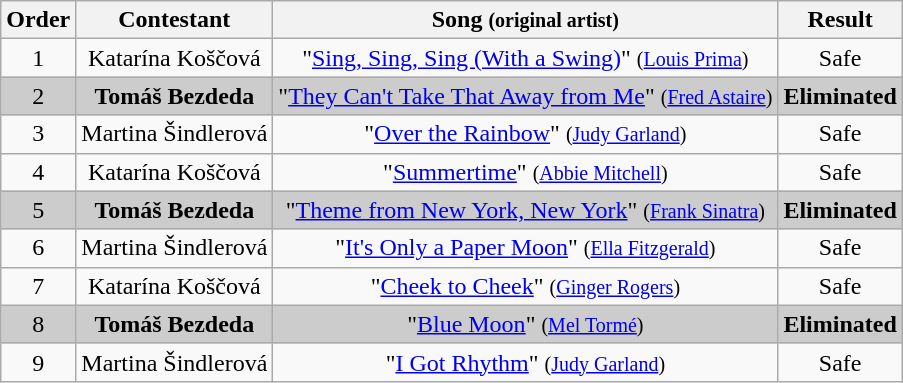<table class="wikitable plainrowheaders" style="text-align:center;">
<tr>
<th scope="col">Order</th>
<th scope="col">Contestant</th>
<th scope="col">Song <small>(original artist)</small></th>
<th scope="col">Result</th>
</tr>
<tr>
<td>1</td>
<td>Katarína Koščová</td>
<td>"<a href='#'>Sing, Sing, Sing (With a Swing)</a>" <small>(<a href='#'>Louis Prima</a>)</small></td>
<td>Safe</td>
</tr>
<tr style="background:#ccc;">
<td>2</td>
<td><strong>Tomáš Bezdeda</strong></td>
<td>"<a href='#'>They Can't Take That Away from Me</a>" <small>(<a href='#'>Fred Astaire</a>)</small></td>
<td><strong>Eliminated</strong></td>
</tr>
<tr>
<td>3</td>
<td>Martina Šindlerová</td>
<td>"<a href='#'>Over the Rainbow</a>" <small>(<a href='#'>Judy Garland</a>)</small></td>
<td>Safe</td>
</tr>
<tr>
<td>4</td>
<td>Katarína Koščová</td>
<td>"<a href='#'>Summertime</a>" <small>(<a href='#'>Abbie Mitchell</a>)</small></td>
<td>Safe</td>
</tr>
<tr style="background:#ccc;">
<td>5</td>
<td><strong>Tomáš Bezdeda</strong></td>
<td>"<a href='#'>Theme from New York, New York</a>" <small>(<a href='#'>Frank Sinatra</a>)</small></td>
<td><strong>Eliminated</strong></td>
</tr>
<tr>
<td>6</td>
<td>Martina Šindlerová</td>
<td>"<a href='#'>It's Only a Paper Moon</a>" <small>(<a href='#'>Ella Fitzgerald</a>)</small></td>
<td>Safe</td>
</tr>
<tr>
<td>7</td>
<td>Katarína Koščová</td>
<td>"<a href='#'>Cheek to Cheek</a>" <small>(<a href='#'>Ginger Rogers</a>)</small></td>
<td>Safe</td>
</tr>
<tr style="background:#ccc;">
<td>8</td>
<td><strong>Tomáš Bezdeda</strong></td>
<td>"<a href='#'>Blue Moon</a>" <small>(<a href='#'>Mel Tormé</a>)</small></td>
<td><strong>Eliminated</strong></td>
</tr>
<tr>
<td>9</td>
<td>Martina Šindlerová</td>
<td>"<a href='#'>I Got Rhythm</a>" <small>(<a href='#'>Judy Garland</a>)</small></td>
<td>Safe</td>
</tr>
</table>
